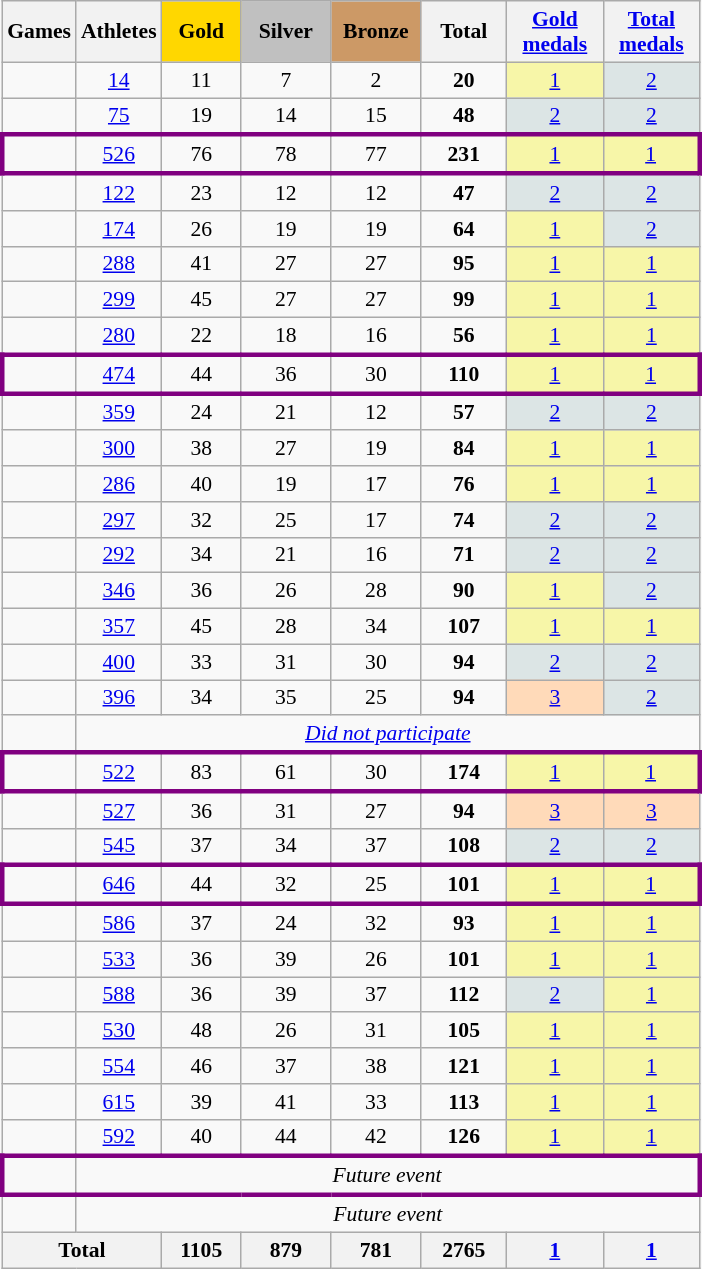<table class="wikitable" style="text-align:center; font-size:90%;">
<tr>
<th>Games</th>
<th>Athletes</th>
<td style="background:gold; width:3.2em; font-weight:bold;">Gold</td>
<td style="background:silver; width:3.7em; font-weight:bold;">Silver</td>
<td style="background:#c96; width:3.7em; font-weight:bold;">Bronze</td>
<th style="width:3.5em; font-weight:bold;">Total</th>
<th style="width:4em; font-weight:bold;"><a href='#'>Gold medals</a></th>
<th style="width:4em; font-weight:bold;"><a href='#'>Total medals</a></th>
</tr>
<tr>
<td align=left></td>
<td><a href='#'>14</a></td>
<td>11</td>
<td>7</td>
<td>2</td>
<td><strong>20</strong></td>
<td style="background:#f7f6a8;"><a href='#'>1</a></td>
<td style="background:#dce5e5;"><a href='#'>2</a></td>
</tr>
<tr>
<td align=left></td>
<td><a href='#'>75</a></td>
<td>19</td>
<td>14</td>
<td>15</td>
<td><strong>48</strong></td>
<td style="background:#dce5e5;"><a href='#'>2</a></td>
<td style="background:#dce5e5;"><a href='#'>2</a></td>
</tr>
<tr style="border: 3px solid purple">
<td align=left></td>
<td><a href='#'>526</a></td>
<td>76</td>
<td>78</td>
<td>77</td>
<td><strong>231</strong></td>
<td style="background:#f7f6a8;"><a href='#'>1</a></td>
<td style="background:#f7f6a8;"><a href='#'>1</a></td>
</tr>
<tr>
<td align=left></td>
<td><a href='#'>122</a></td>
<td>23</td>
<td>12</td>
<td>12</td>
<td><strong>47</strong></td>
<td style="background:#dce5e5;"><a href='#'>2</a></td>
<td style="background:#dce5e5;"><a href='#'>2</a></td>
</tr>
<tr>
<td align=left></td>
<td><a href='#'>174</a></td>
<td>26</td>
<td>19</td>
<td>19</td>
<td><strong>64</strong></td>
<td style="background:#f7f6a8;"><a href='#'>1</a></td>
<td style="background:#dce5e5;"><a href='#'>2</a></td>
</tr>
<tr>
<td align=left></td>
<td><a href='#'>288</a></td>
<td>41</td>
<td>27</td>
<td>27</td>
<td><strong>95</strong></td>
<td style="background:#f7f6a8;"><a href='#'>1</a></td>
<td style="background:#f7f6a8;"><a href='#'>1</a></td>
</tr>
<tr>
<td align=left></td>
<td><a href='#'>299</a></td>
<td>45</td>
<td>27</td>
<td>27</td>
<td><strong>99</strong></td>
<td style="background:#f7f6a8;"><a href='#'>1</a></td>
<td style="background:#f7f6a8;"><a href='#'>1</a></td>
</tr>
<tr>
<td align=left></td>
<td><a href='#'>280</a></td>
<td>22</td>
<td>18</td>
<td>16</td>
<td><strong>56</strong></td>
<td style="background:#f7f6a8;"><a href='#'>1</a></td>
<td style="background:#f7f6a8;"><a href='#'>1</a></td>
</tr>
<tr style="border: 3px solid purple">
<td align=left></td>
<td><a href='#'>474</a></td>
<td>44</td>
<td>36</td>
<td>30</td>
<td><strong>110</strong></td>
<td style="background:#f7f6a8;"><a href='#'>1</a></td>
<td style="background:#f7f6a8;"><a href='#'>1</a></td>
</tr>
<tr>
<td align=left></td>
<td><a href='#'>359</a></td>
<td>24</td>
<td>21</td>
<td>12</td>
<td><strong>57</strong></td>
<td style="background:#dce5e5;"><a href='#'>2</a></td>
<td style="background:#dce5e5;"><a href='#'>2</a></td>
</tr>
<tr>
<td align=left></td>
<td><a href='#'>300</a></td>
<td>38</td>
<td>27</td>
<td>19</td>
<td><strong>84</strong></td>
<td style="background:#f7f6a8;"><a href='#'>1</a></td>
<td style="background:#f7f6a8;"><a href='#'>1</a></td>
</tr>
<tr>
<td align=left></td>
<td><a href='#'>286</a></td>
<td>40</td>
<td>19</td>
<td>17</td>
<td><strong>76</strong></td>
<td style="background:#f7f6a8;"><a href='#'>1</a></td>
<td style="background:#f7f6a8;"><a href='#'>1</a></td>
</tr>
<tr>
<td align=left></td>
<td><a href='#'>297</a></td>
<td>32</td>
<td>25</td>
<td>17</td>
<td><strong>74</strong></td>
<td style="background:#dce5e5;"><a href='#'>2</a></td>
<td style="background:#dce5e5;"><a href='#'>2</a></td>
</tr>
<tr>
<td align=left></td>
<td><a href='#'>292</a></td>
<td>34</td>
<td>21</td>
<td>16</td>
<td><strong>71</strong></td>
<td style="background:#dce5e5;"><a href='#'>2</a></td>
<td style="background:#dce5e5;"><a href='#'>2</a></td>
</tr>
<tr>
<td align=left></td>
<td><a href='#'>346</a></td>
<td>36</td>
<td>26</td>
<td>28</td>
<td><strong>90</strong></td>
<td style="background:#f7f6a8;"><a href='#'>1</a></td>
<td style="background:#dce5e5;"><a href='#'>2</a></td>
</tr>
<tr>
<td align=left></td>
<td><a href='#'>357</a></td>
<td>45</td>
<td>28</td>
<td>34</td>
<td><strong>107</strong></td>
<td style="background:#f7f6a8;"><a href='#'>1</a></td>
<td style="background:#f7f6a8;"><a href='#'>1</a></td>
</tr>
<tr>
<td align=left></td>
<td><a href='#'>400</a></td>
<td>33</td>
<td>31</td>
<td>30</td>
<td><strong>94</strong></td>
<td style="background:#dce5e5;"><a href='#'>2</a></td>
<td style="background:#dce5e5;"><a href='#'>2</a></td>
</tr>
<tr>
<td align=left></td>
<td><a href='#'>396</a></td>
<td>34</td>
<td>35</td>
<td>25</td>
<td><strong>94</strong></td>
<td style="background:#ffdab9;"><a href='#'>3</a></td>
<td style="background:#dce5e5;"><a href='#'>2</a></td>
</tr>
<tr>
<td align=left></td>
<td colspan=8><em><a href='#'>Did not participate</a></em></td>
</tr>
<tr style="border: 3px solid purple">
<td align=left></td>
<td><a href='#'>522</a></td>
<td>83</td>
<td>61</td>
<td>30</td>
<td><strong>174</strong></td>
<td style="background:#f7f6a8;"><a href='#'>1</a></td>
<td style="background:#f7f6a8;"><a href='#'>1</a></td>
</tr>
<tr>
<td align=left></td>
<td><a href='#'>527</a></td>
<td>36</td>
<td>31</td>
<td>27</td>
<td><strong>94</strong></td>
<td style="background:#ffdab9;"><a href='#'>3</a></td>
<td style="background:#ffdab9;"><a href='#'>3</a></td>
</tr>
<tr>
<td align=left></td>
<td><a href='#'>545</a></td>
<td>37</td>
<td>34</td>
<td>37</td>
<td><strong>108</strong></td>
<td style="background:#dce5e5;"><a href='#'>2</a></td>
<td style="background:#dce5e5;"><a href='#'>2</a></td>
</tr>
<tr style="border: 3px solid purple">
<td align=left></td>
<td><a href='#'>646</a></td>
<td>44</td>
<td>32</td>
<td>25</td>
<td><strong>101</strong></td>
<td style="background:#f7f6a8;"><a href='#'>1</a></td>
<td style="background:#f7f6a8;"><a href='#'>1</a></td>
</tr>
<tr>
<td align=left></td>
<td><a href='#'>586</a></td>
<td>37</td>
<td>24</td>
<td>32</td>
<td><strong>93</strong></td>
<td style="background:#f7f6a8;"><a href='#'>1</a></td>
<td style="background:#f7f6a8;"><a href='#'>1</a></td>
</tr>
<tr>
<td align=left></td>
<td><a href='#'>533</a></td>
<td>36</td>
<td>39</td>
<td>26</td>
<td><strong>101</strong></td>
<td style="background:#f7f6a8;"><a href='#'>1</a></td>
<td style="background:#f7f6a8;"><a href='#'>1</a></td>
</tr>
<tr>
<td align=left></td>
<td><a href='#'>588</a></td>
<td>36</td>
<td>39</td>
<td>37</td>
<td><strong>112</strong></td>
<td style="background:#dce5e5;"><a href='#'>2</a></td>
<td style="background:#f7f6a8;"><a href='#'>1</a></td>
</tr>
<tr>
<td align=left></td>
<td><a href='#'>530</a></td>
<td>48</td>
<td>26</td>
<td>31</td>
<td><strong>105</strong></td>
<td style="background:#f7f6a8;"><a href='#'>1</a></td>
<td style="background:#f7f6a8;"><a href='#'>1</a></td>
</tr>
<tr>
<td align=left></td>
<td><a href='#'>554</a></td>
<td>46</td>
<td>37</td>
<td>38</td>
<td><strong>121</strong></td>
<td style="background:#f7f6a8;"><a href='#'>1</a></td>
<td style="background:#f7f6a8;"><a href='#'>1</a></td>
</tr>
<tr>
<td align=left></td>
<td><a href='#'>615</a></td>
<td>39</td>
<td>41</td>
<td>33</td>
<td><strong>113</strong></td>
<td style="background:#f7f6a8;"><a href='#'>1</a></td>
<td style="background:#f7f6a8;"><a href='#'>1</a></td>
</tr>
<tr>
<td align=left></td>
<td><a href='#'>592</a></td>
<td>40</td>
<td>44</td>
<td>42</td>
<td><strong>126</strong></td>
<td style="background:#f7f6a8;"><a href='#'>1</a></td>
<td style="background:#f7f6a8;"><a href='#'>1</a></td>
</tr>
<tr style="border: 3px solid purple">
<td align=left></td>
<td colspan="8"><em>Future event</em></td>
</tr>
<tr>
<td align=left></td>
<td colspan="8"><em>Future event</em></td>
</tr>
<tr>
<th colspan=2>Total</th>
<th>1105</th>
<th>879</th>
<th>781</th>
<th>2765</th>
<th><a href='#'>1</a></th>
<th><a href='#'>1</a></th>
</tr>
</table>
